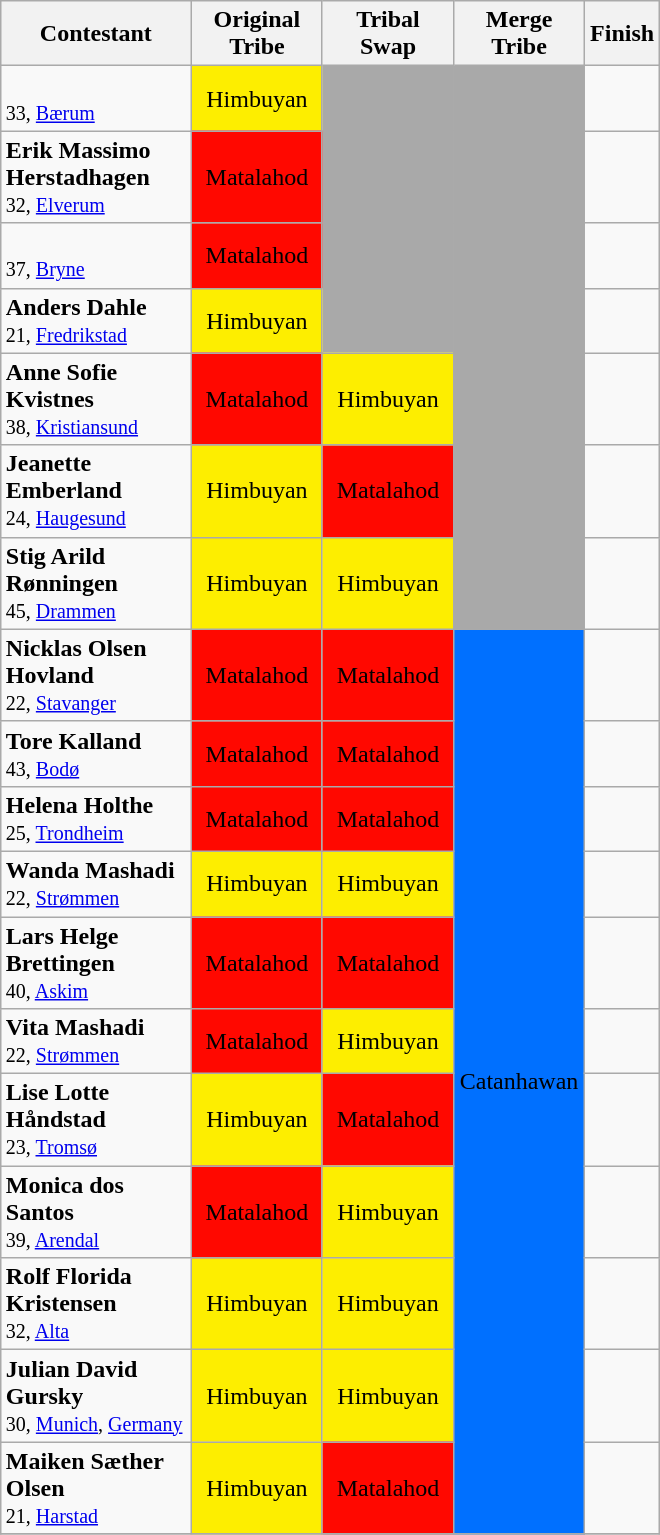<table class="wikitable sortable" style="margin:auto; text-align:center">
<tr>
<th width=120>Contestant</th>
<th width=80>Original<br>Tribe</th>
<th width=80>Tribal<br>Swap</th>
<th width=80>Merge<br>Tribe</th>
<th>Finish</th>
</tr>
<tr>
<td align="left"><strong></strong><br><small>33, <a href='#'>Bærum</a></small></td>
<td style="background:#fdee00; text-align:center;">Himbuyan</td>
<td bgcolor="darkgray" rowspan="4"></td>
<td bgcolor="darkgray" rowspan="7"></td>
<td></td>
</tr>
<tr>
<td align="left"><strong>Erik Massimo Herstadhagen</strong><br><small>32, <a href='#'>Elverum</a></small></td>
<td style="background:#FF0800; text-align:center;">Matalahod</td>
<td></td>
</tr>
<tr>
<td align="left"><strong></strong><br><small>37, <a href='#'>Bryne</a></small></td>
<td style="background:#FF0800; text-align:center;">Matalahod</td>
<td></td>
</tr>
<tr>
<td align="left"><strong>Anders Dahle</strong><br><small>21, <a href='#'>Fredrikstad</a></small></td>
<td style="background:#fdee00; text-align:center;">Himbuyan</td>
<td></td>
</tr>
<tr>
<td align="left"><strong>Anne Sofie Kvistnes</strong><br><small>38, <a href='#'>Kristiansund</a></small></td>
<td style="background:#FF0800; text-align:center;">Matalahod</td>
<td style="background:#fdee00; text-align:center;">Himbuyan</td>
<td></td>
</tr>
<tr>
<td align="left"><strong>Jeanette Emberland</strong><br><small>24, <a href='#'>Haugesund</a></small></td>
<td style="background:#fdee00; text-align:center;">Himbuyan</td>
<td style="background:#FF0800; text-align:center;">Matalahod</td>
<td></td>
</tr>
<tr>
<td align="left"><strong>Stig Arild Rønningen</strong><br><small>45, <a href='#'>Drammen</a></small></td>
<td style="background:#fdee00; text-align:center;">Himbuyan</td>
<td style="background:#fdee00; text-align:center;">Himbuyan</td>
<td></td>
</tr>
<tr>
<td align="left"><strong>Nicklas Olsen Hovland</strong><br><small>22, <a href='#'>Stavanger</a></small></td>
<td style="background:#FF0800; text-align:center;">Matalahod</td>
<td style="background:#FF0800; text-align:center;">Matalahod</td>
<td rowspan=11 bgcolor="#0070FF"><span>Catanhawan</span></td>
<td></td>
</tr>
<tr>
<td align="left"><strong>Tore Kalland</strong><br><small>43, <a href='#'>Bodø</a></small></td>
<td style="background:#FF0800; text-align:center;">Matalahod</td>
<td style="background:#FF0800; text-align:center;">Matalahod</td>
<td></td>
</tr>
<tr>
<td align="left"><strong>Helena Holthe</strong><br><small>25, <a href='#'>Trondheim</a></small></td>
<td style="background:#FF0800; text-align:center;">Matalahod</td>
<td style="background:#FF0800; text-align:center;">Matalahod</td>
<td></td>
</tr>
<tr>
<td align="left"><strong>Wanda Mashadi</strong><br><small>22, <a href='#'>Strømmen</a></small></td>
<td style="background:#fdee00; text-align:center;">Himbuyan</td>
<td style="background:#fdee00; text-align:center;">Himbuyan</td>
<td></td>
</tr>
<tr>
<td align="left"><strong>Lars Helge Brettingen</strong><br><small>40, <a href='#'>Askim</a></small></td>
<td style="background:#FF0800; text-align:center;">Matalahod</td>
<td style="background:#FF0800; text-align:center;">Matalahod</td>
<td></td>
</tr>
<tr>
<td align="left"><strong>Vita Mashadi</strong><br><small>22, <a href='#'>Strømmen</a></small></td>
<td style="background:#FF0800; text-align:center;">Matalahod</td>
<td style="background:#fdee00; text-align:center;">Himbuyan</td>
<td></td>
</tr>
<tr>
<td align="left"><strong>Lise Lotte Håndstad</strong><br><small>23, <a href='#'>Tromsø</a></small></td>
<td style="background:#fdee00; text-align:center;">Himbuyan</td>
<td style="background:#FF0800; text-align:center;">Matalahod</td>
<td></td>
</tr>
<tr>
<td align="left"><strong>Monica dos Santos</strong><br><small>39, <a href='#'>Arendal</a></small></td>
<td style="background:#FF0800; text-align:center;">Matalahod</td>
<td style="background:#fdee00; text-align:center;">Himbuyan</td>
<td></td>
</tr>
<tr>
<td align="left"><strong>Rolf Florida Kristensen</strong><br><small>32, <a href='#'>Alta</a></small></td>
<td style="background:#fdee00; text-align:center;">Himbuyan</td>
<td style="background:#fdee00; text-align:center;">Himbuyan</td>
<td></td>
</tr>
<tr>
<td align="left"><strong>Julian David Gursky</strong><br><small>30, <a href='#'>Munich</a>, <a href='#'>Germany</a></small></td>
<td style="background:#fdee00; text-align:center;">Himbuyan</td>
<td style="background:#fdee00; text-align:center;">Himbuyan</td>
<td></td>
</tr>
<tr>
<td align="left"><strong>Maiken Sæther Olsen</strong><br><small>21, <a href='#'>Harstad</a></small></td>
<td style="background:#fdee00; text-align:center;">Himbuyan</td>
<td style="background:#FF0800; text-align:center;">Matalahod</td>
<td></td>
</tr>
<tr>
</tr>
</table>
